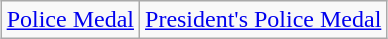<table class="wikitable" style="margin:1em auto; text-align:center;">
<tr>
<td style="text-align:center;"><a href='#'>Police Medal</a></td>
<td style="text-align:center;"><a href='#'>President's Police Medal</a></td>
</tr>
</table>
